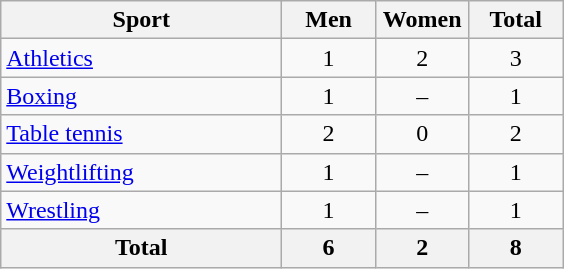<table class="wikitable sortable" style="text-align:center;">
<tr>
<th width=180>Sport</th>
<th width=55>Men</th>
<th width=55>Women</th>
<th width=55>Total</th>
</tr>
<tr>
<td align=left><a href='#'>Athletics</a></td>
<td>1</td>
<td>2</td>
<td>3</td>
</tr>
<tr>
<td align=left><a href='#'>Boxing</a></td>
<td>1</td>
<td>–</td>
<td>1</td>
</tr>
<tr>
<td align=left><a href='#'>Table tennis</a></td>
<td>2</td>
<td>0</td>
<td>2</td>
</tr>
<tr>
<td align=left><a href='#'>Weightlifting</a></td>
<td>1</td>
<td>–</td>
<td>1</td>
</tr>
<tr>
<td align=left><a href='#'>Wrestling</a></td>
<td>1</td>
<td>–</td>
<td>1</td>
</tr>
<tr>
<th>Total</th>
<th>6</th>
<th>2</th>
<th>8</th>
</tr>
</table>
